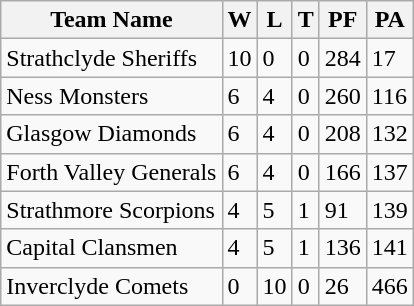<table class="wikitable">
<tr>
<th>Team Name</th>
<th>W</th>
<th>L</th>
<th>T</th>
<th>PF</th>
<th>PA</th>
</tr>
<tr>
<td>Strathclyde Sheriffs</td>
<td>10</td>
<td>0</td>
<td>0</td>
<td>284</td>
<td>17</td>
</tr>
<tr>
<td>Ness Monsters</td>
<td>6</td>
<td>4</td>
<td>0</td>
<td>260</td>
<td>116</td>
</tr>
<tr>
<td>Glasgow Diamonds</td>
<td>6</td>
<td>4</td>
<td>0</td>
<td>208</td>
<td>132</td>
</tr>
<tr>
<td>Forth Valley Generals</td>
<td>6</td>
<td>4</td>
<td>0</td>
<td>166</td>
<td>137</td>
</tr>
<tr>
<td>Strathmore Scorpions</td>
<td>4</td>
<td>5</td>
<td>1</td>
<td>91</td>
<td>139</td>
</tr>
<tr>
<td>Capital Clansmen</td>
<td>4</td>
<td>5</td>
<td>1</td>
<td>136</td>
<td>141</td>
</tr>
<tr>
<td>Inverclyde Comets</td>
<td>0</td>
<td>10</td>
<td>0</td>
<td>26</td>
<td>466</td>
</tr>
</table>
